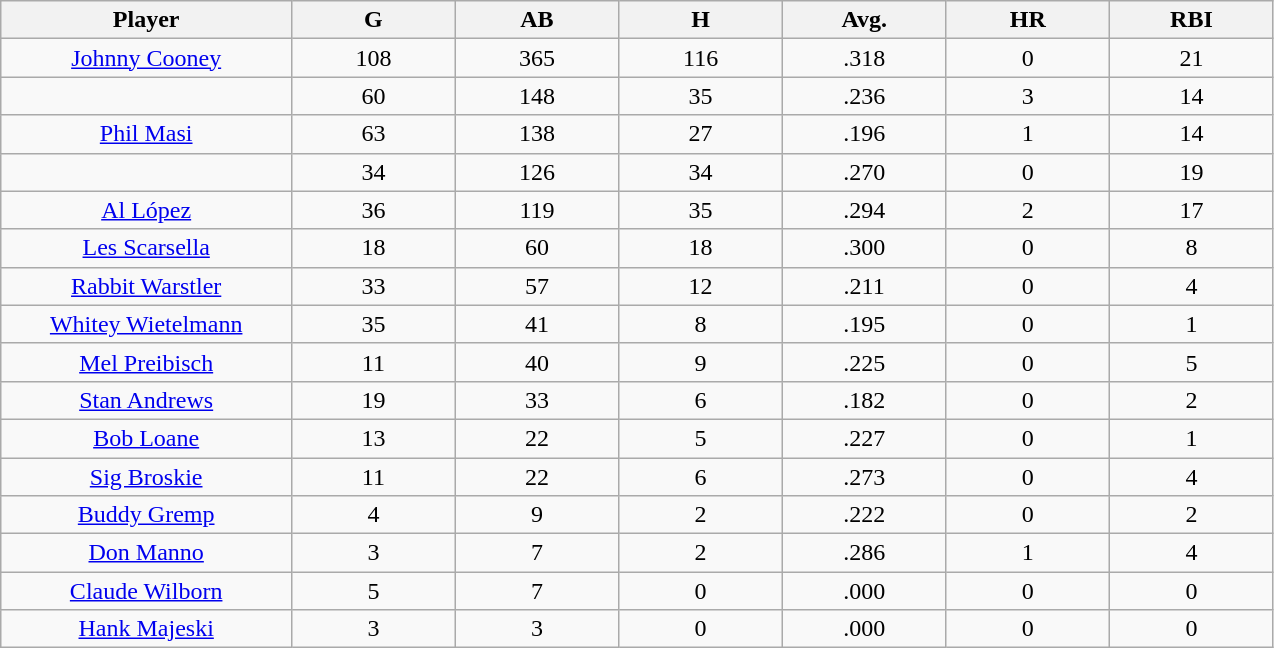<table class="wikitable sortable">
<tr>
<th bgcolor="#DDDDFF" width="16%">Player</th>
<th bgcolor="#DDDDFF" width="9%">G</th>
<th bgcolor="#DDDDFF" width="9%">AB</th>
<th bgcolor="#DDDDFF" width="9%">H</th>
<th bgcolor="#DDDDFF" width="9%">Avg.</th>
<th bgcolor="#DDDDFF" width="9%">HR</th>
<th bgcolor="#DDDDFF" width="9%">RBI</th>
</tr>
<tr align="center">
<td><a href='#'>Johnny Cooney</a></td>
<td>108</td>
<td>365</td>
<td>116</td>
<td>.318</td>
<td>0</td>
<td>21</td>
</tr>
<tr align=center>
<td></td>
<td>60</td>
<td>148</td>
<td>35</td>
<td>.236</td>
<td>3</td>
<td>14</td>
</tr>
<tr align="center">
<td><a href='#'>Phil Masi</a></td>
<td>63</td>
<td>138</td>
<td>27</td>
<td>.196</td>
<td>1</td>
<td>14</td>
</tr>
<tr align=center>
<td></td>
<td>34</td>
<td>126</td>
<td>34</td>
<td>.270</td>
<td>0</td>
<td>19</td>
</tr>
<tr align="center">
<td><a href='#'>Al López</a></td>
<td>36</td>
<td>119</td>
<td>35</td>
<td>.294</td>
<td>2</td>
<td>17</td>
</tr>
<tr align=center>
<td><a href='#'>Les Scarsella</a></td>
<td>18</td>
<td>60</td>
<td>18</td>
<td>.300</td>
<td>0</td>
<td>8</td>
</tr>
<tr align=center>
<td><a href='#'>Rabbit Warstler</a></td>
<td>33</td>
<td>57</td>
<td>12</td>
<td>.211</td>
<td>0</td>
<td>4</td>
</tr>
<tr align=center>
<td><a href='#'>Whitey Wietelmann</a></td>
<td>35</td>
<td>41</td>
<td>8</td>
<td>.195</td>
<td>0</td>
<td>1</td>
</tr>
<tr align=center>
<td><a href='#'>Mel Preibisch</a></td>
<td>11</td>
<td>40</td>
<td>9</td>
<td>.225</td>
<td>0</td>
<td>5</td>
</tr>
<tr align=center>
<td><a href='#'>Stan Andrews</a></td>
<td>19</td>
<td>33</td>
<td>6</td>
<td>.182</td>
<td>0</td>
<td>2</td>
</tr>
<tr align=center>
<td><a href='#'>Bob Loane</a></td>
<td>13</td>
<td>22</td>
<td>5</td>
<td>.227</td>
<td>0</td>
<td>1</td>
</tr>
<tr align=center>
<td><a href='#'>Sig Broskie</a></td>
<td>11</td>
<td>22</td>
<td>6</td>
<td>.273</td>
<td>0</td>
<td>4</td>
</tr>
<tr align=center>
<td><a href='#'>Buddy Gremp</a></td>
<td>4</td>
<td>9</td>
<td>2</td>
<td>.222</td>
<td>0</td>
<td>2</td>
</tr>
<tr align=center>
<td><a href='#'>Don Manno</a></td>
<td>3</td>
<td>7</td>
<td>2</td>
<td>.286</td>
<td>1</td>
<td>4</td>
</tr>
<tr align=center>
<td><a href='#'>Claude Wilborn</a></td>
<td>5</td>
<td>7</td>
<td>0</td>
<td>.000</td>
<td>0</td>
<td>0</td>
</tr>
<tr align=center>
<td><a href='#'>Hank Majeski</a></td>
<td>3</td>
<td>3</td>
<td>0</td>
<td>.000</td>
<td>0</td>
<td>0</td>
</tr>
</table>
